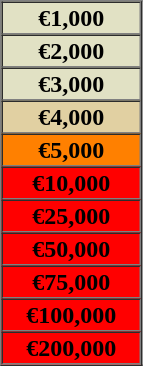<table border=1 cellspacing=0 cellpadding =1 width=95px|->
<tr>
<td bgcolor="#E1E1C4" align=center><span><strong>€1,000</strong></span></td>
</tr>
<tr>
<td bgcolor="#E1E1C4" align=center><span><strong>€2,000</strong></span></td>
</tr>
<tr>
<td bgcolor="#E1E1C4" align=center><span><strong>€3,000</strong></span></td>
</tr>
<tr>
<td bgcolor="#E1D0A2" align=center><span><strong>€4,000</strong></span></td>
</tr>
<tr>
<td bgcolor="#FF8000" align=center><span><strong>€5,000</strong></span></td>
</tr>
<tr>
<td bgcolor="#FF0000" align=center><span><strong>€10,000</strong></span></td>
</tr>
<tr>
<td bgcolor="#FF0000" align=center><span><strong>€25,000</strong></span></td>
</tr>
<tr>
<td bgcolor="#FF0000" align=center><span><strong>€50,000</strong></span></td>
</tr>
<tr>
<td bgcolor="#FF0000" align=center><span><strong>€75,000</strong></span></td>
</tr>
<tr>
<td bgcolor="#FF0000" align=center><span><strong>€100,000</strong></span></td>
</tr>
<tr>
<td bgcolor="#FF0000" align=center><span><strong>€200,000</strong></span></td>
</tr>
</table>
